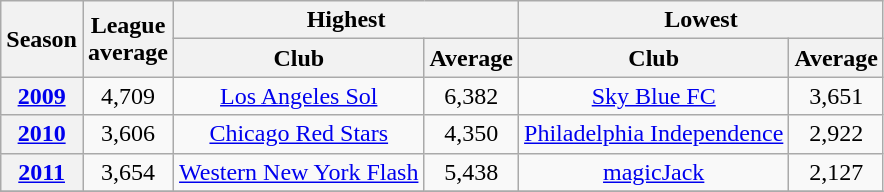<table class="wikitable" style="text-align:center;">
<tr>
<th rowspan=2 scope="col">Season</th>
<th rowspan=2 scope="col">League<br>average</th>
<th colspan=2 scope="colgroup">Highest</th>
<th colspan=2 scope="colgroup">Lowest</th>
</tr>
<tr>
<th scope="col">Club</th>
<th scope="col">Average</th>
<th scope="col">Club</th>
<th scope="col">Average</th>
</tr>
<tr>
<th scope="row"><a href='#'>2009</a></th>
<td>4,709</td>
<td><a href='#'>Los Angeles Sol</a></td>
<td>6,382</td>
<td><a href='#'>Sky Blue FC</a></td>
<td>3,651</td>
</tr>
<tr>
<th scope="row"><a href='#'>2010</a></th>
<td>3,606</td>
<td><a href='#'>Chicago Red Stars</a></td>
<td>4,350</td>
<td><a href='#'>Philadelphia Independence</a></td>
<td>2,922</td>
</tr>
<tr>
<th scope="row"><a href='#'>2011</a></th>
<td>3,654</td>
<td><a href='#'>Western New York Flash</a></td>
<td>5,438</td>
<td><a href='#'>magicJack</a></td>
<td>2,127</td>
</tr>
<tr>
</tr>
</table>
